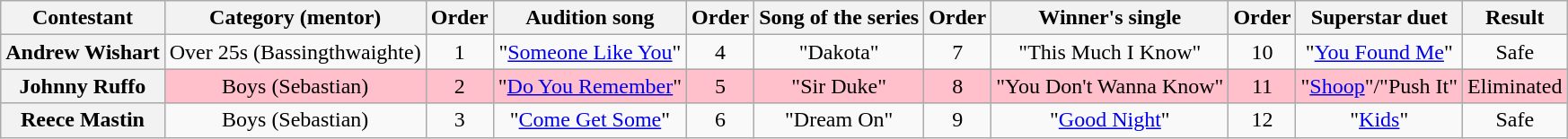<table class="wikitable plainrowheaders" style="text-align:center;">
<tr>
<th scope="col">Contestant</th>
<th scope="col">Category (mentor)</th>
<th scope="col">Order</th>
<th scope="col">Audition song</th>
<th scope="col">Order</th>
<th scope="col">Song of the series</th>
<th scope="col">Order</th>
<th scope="col">Winner's single</th>
<th scope="col">Order</th>
<th scope="col">Superstar duet</th>
<th scope="col">Result</th>
</tr>
<tr>
<th scope="row">Andrew Wishart</th>
<td>Over 25s (Bassingthwaighte)</td>
<td>1</td>
<td>"<a href='#'>Someone Like You</a>"</td>
<td>4</td>
<td>"Dakota"</td>
<td>7</td>
<td>"This Much I Know"</td>
<td>10</td>
<td>"<a href='#'>You Found Me</a>"</td>
<td>Safe</td>
</tr>
<tr style="background:pink;">
<th scope="row">Johnny Ruffo</th>
<td>Boys (Sebastian)</td>
<td>2</td>
<td>"<a href='#'>Do You Remember</a>"</td>
<td>5</td>
<td>"Sir Duke"</td>
<td>8</td>
<td>"You Don't Wanna Know"</td>
<td>11</td>
<td>"<a href='#'>Shoop</a>"/"Push It"</td>
<td>Eliminated</td>
</tr>
<tr>
<th scope="row">Reece Mastin</th>
<td>Boys (Sebastian)</td>
<td>3</td>
<td>"<a href='#'>Come Get Some</a>"</td>
<td>6</td>
<td>"Dream On"</td>
<td>9</td>
<td>"<a href='#'>Good Night</a>"</td>
<td>12</td>
<td>"<a href='#'>Kids</a>"</td>
<td>Safe</td>
</tr>
</table>
